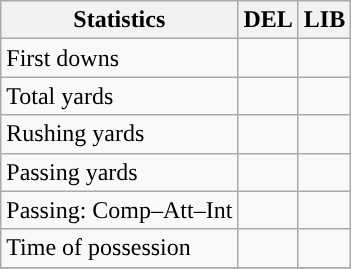<table class="wikitable" style="float: left;">
<tr>
<th>Statistics</th>
<th>DEL</th>
<th>LIB</th>
</tr>
<tr>
<td>First downs</td>
<td></td>
<td></td>
</tr>
<tr>
<td>Total yards</td>
<td></td>
<td></td>
</tr>
<tr>
<td>Rushing yards</td>
<td></td>
<td></td>
</tr>
<tr>
<td>Passing yards</td>
<td></td>
<td></td>
</tr>
<tr>
<td>Passing: Comp–Att–Int</td>
<td></td>
<td></td>
</tr>
<tr>
<td>Time of possession</td>
<td></td>
<td></td>
</tr>
<tr>
</tr>
</table>
